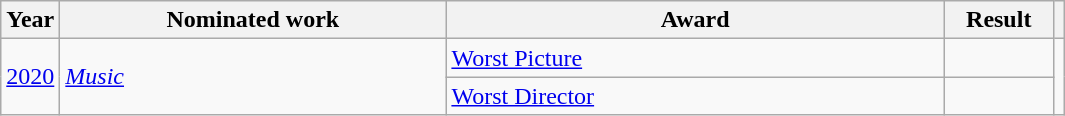<table class="wikitable">
<tr>
<th width="5">Year</th>
<th style="width:250px;">Nominated work</th>
<th style="width:325px;">Award</th>
<th width="65">Result</th>
<th></th>
</tr>
<tr>
<td rowspan="2"><a href='#'>2020</a></td>
<td rowspan="2"><em><a href='#'>Music</a></em></td>
<td><a href='#'>Worst Picture</a></td>
<td></td>
<td rowspan="2"></td>
</tr>
<tr>
<td><a href='#'>Worst Director</a></td>
<td></td>
</tr>
</table>
